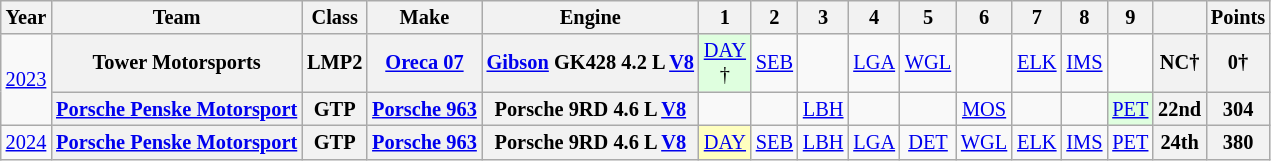<table class="wikitable" style="text-align:center; font-size:85%">
<tr>
<th>Year</th>
<th>Team</th>
<th>Class</th>
<th>Make</th>
<th>Engine</th>
<th>1</th>
<th>2</th>
<th>3</th>
<th>4</th>
<th>5</th>
<th>6</th>
<th>7</th>
<th>8</th>
<th>9</th>
<th></th>
<th>Points</th>
</tr>
<tr>
<td rowspan=2><a href='#'>2023</a></td>
<th nowrap>Tower Motorsports</th>
<th>LMP2</th>
<th nowrap><a href='#'>Oreca 07</a></th>
<th nowrap><a href='#'>Gibson</a> GK428 4.2 L <a href='#'>V8</a></th>
<td style="background:#DFFFDF;"><a href='#'>DAY</a><br>†</td>
<td><a href='#'>SEB</a></td>
<td></td>
<td><a href='#'>LGA</a></td>
<td><a href='#'>WGL</a></td>
<td></td>
<td><a href='#'>ELK</a></td>
<td><a href='#'>IMS</a></td>
<td></td>
<th>NC†</th>
<th>0†</th>
</tr>
<tr>
<th nowrap><a href='#'>Porsche Penske Motorsport</a></th>
<th>GTP</th>
<th nowrap><a href='#'>Porsche 963</a></th>
<th nowrap>Porsche 9RD 4.6 L <a href='#'>V8</a></th>
<td></td>
<td></td>
<td><a href='#'>LBH</a></td>
<td></td>
<td></td>
<td><a href='#'>MOS</a></td>
<td></td>
<td></td>
<td style="background:#DFFFDF;"><a href='#'>PET</a><br></td>
<th>22nd</th>
<th>304</th>
</tr>
<tr>
<td><a href='#'>2024</a></td>
<th nowrap><a href='#'>Porsche Penske Motorsport</a></th>
<th>GTP</th>
<th nowrap><a href='#'>Porsche 963</a></th>
<th nowrap>Porsche 9RD 4.6 L <a href='#'>V8</a></th>
<td style="background:#FFFFBF;"><a href='#'>DAY</a><br></td>
<td><a href='#'>SEB</a></td>
<td><a href='#'>LBH</a></td>
<td><a href='#'>LGA</a></td>
<td><a href='#'>DET</a></td>
<td><a href='#'>WGL</a></td>
<td><a href='#'>ELK</a></td>
<td><a href='#'>IMS</a></td>
<td><a href='#'>PET</a></td>
<th>24th</th>
<th>380</th>
</tr>
</table>
